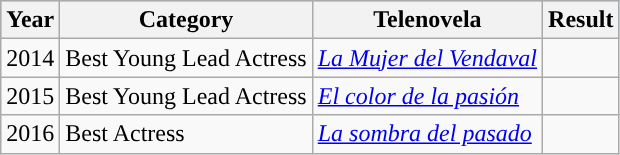<table class="wikitable">
<tr style="background:#b0c4de;">
<th>Year</th>
<th>Category</th>
<th>Telenovela</th>
<th>Result</th>
</tr>
<tr>
<td>2014</td>
<td>Best Young Lead Actress</td>
<td><em><a href='#'>La Mujer del Vendaval</a></em></td>
<td></td>
</tr>
<tr>
<td>2015</td>
<td>Best Young Lead Actress</td>
<td><em><a href='#'>El color de la pasión</a></em></td>
<td></td>
</tr>
<tr>
<td>2016</td>
<td>Best Actress</td>
<td><em><a href='#'>La sombra del pasado</a></em></td>
<td></td>
</tr>
</table>
